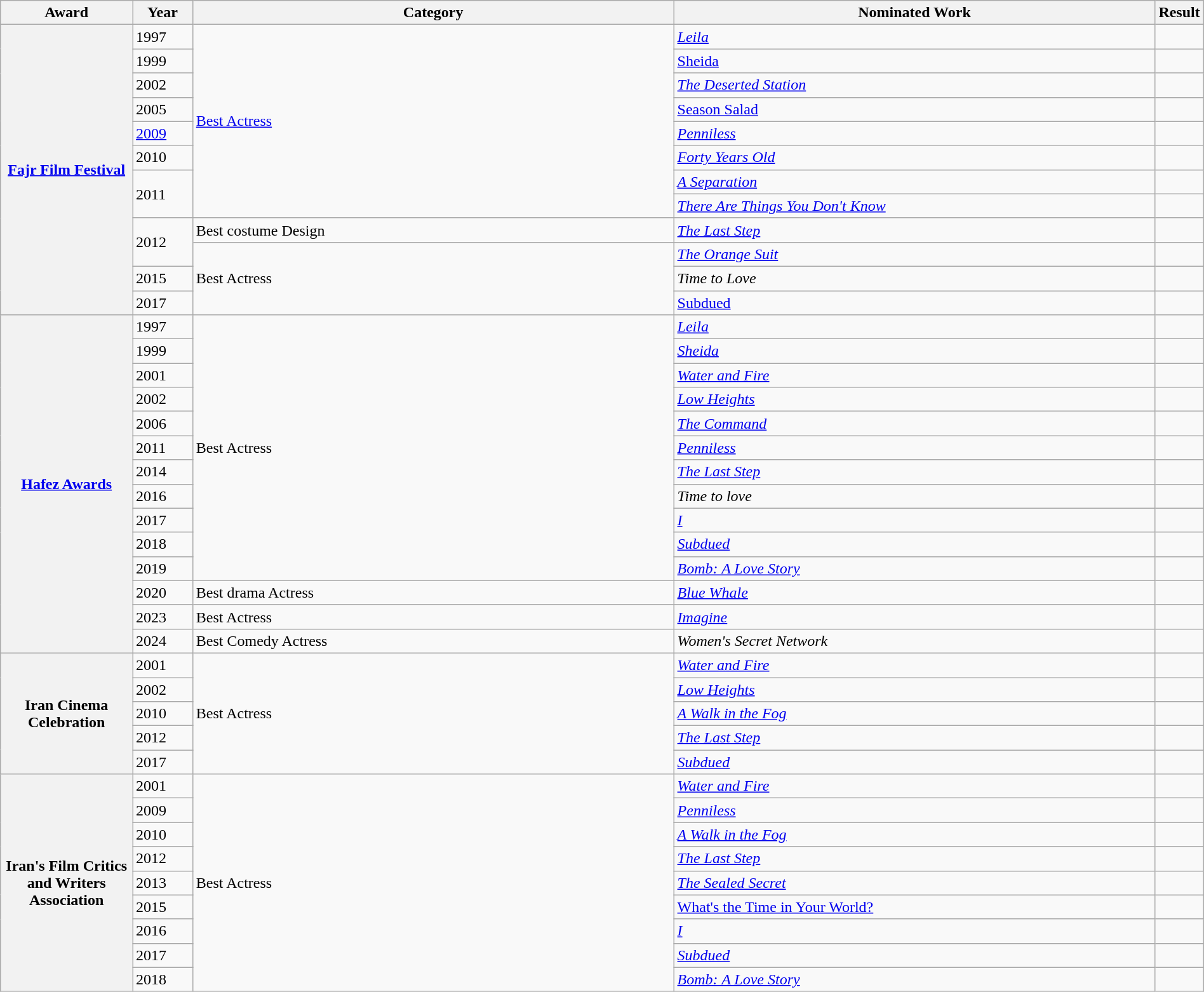<table class="wikitable " style="width:100%;">
<tr>
<th>Award</th>
<th style="width:5%;">Year</th>
<th style="width:40%;">Category</th>
<th style="width:40%;">Nominated Work</th>
<th>Result</th>
</tr>
<tr>
<th rowspan="12"><a href='#'>Fajr Film Festival</a></th>
<td>1997</td>
<td rowspan="8"><a href='#'>Best Actress</a></td>
<td><em><a href='#'>Leila</a></em></td>
<td></td>
</tr>
<tr>
<td>1999</td>
<td><a href='#'>Sheida</a></td>
<td></td>
</tr>
<tr>
<td>2002</td>
<td><em><a href='#'>The Deserted Station</a></em></td>
<td></td>
</tr>
<tr>
<td>2005</td>
<td><a href='#'>Season Salad</a></td>
<td></td>
</tr>
<tr>
<td><a href='#'>2009</a></td>
<td><em><a href='#'>Penniless</a></em></td>
<td></td>
</tr>
<tr>
<td>2010</td>
<td><em><a href='#'>Forty Years Old</a></em></td>
<td></td>
</tr>
<tr>
<td rowspan="2">2011</td>
<td><em><a href='#'>A Separation</a></em></td>
<td></td>
</tr>
<tr>
<td><em><a href='#'>There Are Things You Don't Know</a></em></td>
<td></td>
</tr>
<tr>
<td rowspan="2">2012</td>
<td>Best costume Design</td>
<td><em><a href='#'>The Last Step</a></em></td>
<td></td>
</tr>
<tr>
<td rowspan="3">Best Actress</td>
<td><em><a href='#'>The Orange Suit</a></em></td>
<td></td>
</tr>
<tr>
<td>2015</td>
<td><em>Time to Love</em></td>
<td></td>
</tr>
<tr>
<td>2017</td>
<td><a href='#'>Subdued</a></td>
<td></td>
</tr>
<tr>
<th rowspan="14"><a href='#'>Hafez Awards</a></th>
<td>1997</td>
<td rowspan="11">Best Actress</td>
<td><em><a href='#'>Leila</a></em></td>
<td></td>
</tr>
<tr>
<td>1999</td>
<td><em><a href='#'>Sheida</a></em></td>
<td></td>
</tr>
<tr>
<td>2001</td>
<td><em><a href='#'>Water and Fire</a></em></td>
<td></td>
</tr>
<tr>
<td>2002</td>
<td><em><a href='#'>Low Heights</a></em></td>
<td></td>
</tr>
<tr>
<td>2006</td>
<td><a href='#'><em>The Command</em></a></td>
<td></td>
</tr>
<tr>
<td>2011</td>
<td><em><a href='#'>Penniless</a></em></td>
<td></td>
</tr>
<tr>
<td>2014</td>
<td><em><a href='#'>The Last Step</a></em></td>
<td></td>
</tr>
<tr>
<td>2016</td>
<td><em>Time to love</em></td>
<td></td>
</tr>
<tr>
<td>2017</td>
<td><em><a href='#'>I</a></em></td>
<td></td>
</tr>
<tr>
<td>2018</td>
<td><em><a href='#'>Subdued</a></em></td>
<td></td>
</tr>
<tr>
<td>2019</td>
<td><em><a href='#'>Bomb: A Love Story</a></em></td>
<td></td>
</tr>
<tr>
<td>2020</td>
<td>Best drama Actress</td>
<td><em><a href='#'>Blue Whale</a></em></td>
<td></td>
</tr>
<tr>
<td>2023</td>
<td>Best Actress</td>
<td><em><a href='#'>Imagine</a></em></td>
<td></td>
</tr>
<tr>
<td>2024</td>
<td>Best Comedy Actress</td>
<td><em>Women's Secret Network</em></td>
<td></td>
</tr>
<tr>
<th rowspan="5">Iran Cinema Celebration</th>
<td>2001</td>
<td rowspan="5">Best Actress</td>
<td><em><a href='#'>Water and Fire</a></em></td>
<td></td>
</tr>
<tr>
<td>2002</td>
<td><em><a href='#'>Low Heights</a></em></td>
<td></td>
</tr>
<tr>
<td>2010</td>
<td><em><a href='#'>A Walk in the Fog</a></em></td>
<td></td>
</tr>
<tr>
<td>2012</td>
<td><em><a href='#'>The Last Step</a></em></td>
<td></td>
</tr>
<tr>
<td>2017</td>
<td><em><a href='#'>Subdued</a></em></td>
<td></td>
</tr>
<tr>
<th rowspan="9">Iran's Film Critics and Writers Association</th>
<td>2001</td>
<td rowspan="9">Best Actress</td>
<td><em><a href='#'>Water and Fire</a></em></td>
<td></td>
</tr>
<tr>
<td>2009</td>
<td><em><a href='#'>Penniless</a></em></td>
<td></td>
</tr>
<tr>
<td>2010</td>
<td><em><a href='#'>A Walk in the Fog</a></em></td>
<td></td>
</tr>
<tr>
<td>2012</td>
<td><em><a href='#'>The Last Step</a></em></td>
<td></td>
</tr>
<tr>
<td>2013</td>
<td><em><a href='#'>The Sealed Secret</a></em></td>
<td></td>
</tr>
<tr>
<td>2015</td>
<td><a href='#'>What's the Time in Your World?</a></td>
<td></td>
</tr>
<tr>
<td>2016</td>
<td><em><a href='#'>I</a></em></td>
<td></td>
</tr>
<tr>
<td>2017</td>
<td><em><a href='#'>Subdued</a></em></td>
<td></td>
</tr>
<tr>
<td>2018</td>
<td><em><a href='#'>Bomb: A Love Story</a></em></td>
<td></td>
</tr>
</table>
